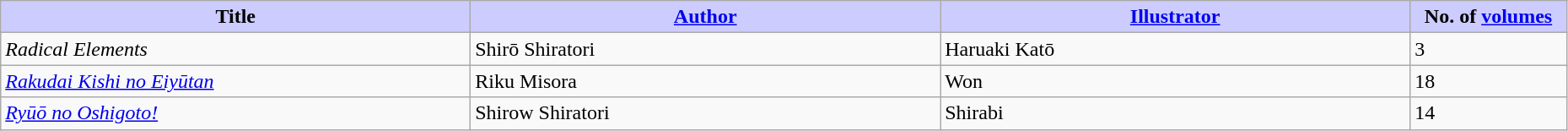<table class="wikitable" style="width: 98%;">
<tr>
<th width=30% style="background:#ccf;">Title</th>
<th width=30% style="background:#ccf;"><a href='#'>Author</a></th>
<th width=30% style="background:#ccf;"><a href='#'>Illustrator</a></th>
<th width=10% style="background:#ccf;">No. of <a href='#'>volumes</a></th>
</tr>
<tr>
<td><em>Radical Elements</em></td>
<td>Shirō Shiratori</td>
<td>Haruaki Katō</td>
<td>3</td>
</tr>
<tr>
<td><em><a href='#'>Rakudai Kishi no Eiyūtan</a></em></td>
<td>Riku Misora</td>
<td>Won</td>
<td>18</td>
</tr>
<tr>
<td><em><a href='#'>Ryūō no Oshigoto!</a></em></td>
<td>Shirow Shiratori</td>
<td>Shirabi</td>
<td>14</td>
</tr>
</table>
